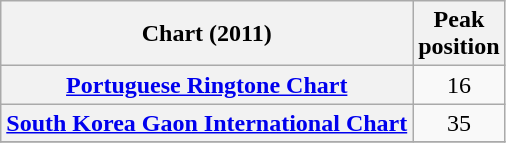<table class="wikitable sortable plainrowheaders">
<tr>
<th scope="col">Chart (2011)</th>
<th scope="col">Peak<br>position</th>
</tr>
<tr>
<th scope="row"><a href='#'>Portuguese Ringtone Chart</a></th>
<td style="text-align:center;">16</td>
</tr>
<tr>
<th scope="row"><a href='#'>South Korea Gaon International Chart</a></th>
<td align="center">35</td>
</tr>
<tr>
</tr>
</table>
